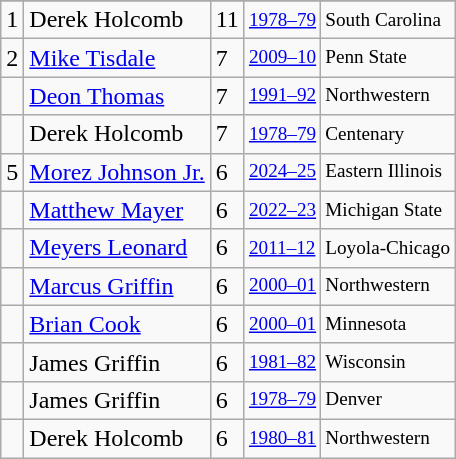<table class="wikitable">
<tr>
</tr>
<tr>
<td>1</td>
<td>Derek Holcomb</td>
<td>11</td>
<td style="font-size:80%;"><a href='#'>1978–79</a></td>
<td style="font-size:80%;">South Carolina</td>
</tr>
<tr>
<td>2</td>
<td><a href='#'>Mike Tisdale</a></td>
<td>7</td>
<td style="font-size:80%;"><a href='#'>2009–10</a></td>
<td style="font-size:80%;">Penn State</td>
</tr>
<tr>
<td></td>
<td><a href='#'>Deon Thomas</a></td>
<td>7</td>
<td style="font-size:80%;"><a href='#'>1991–92</a></td>
<td style="font-size:80%;">Northwestern</td>
</tr>
<tr>
<td></td>
<td>Derek Holcomb</td>
<td>7</td>
<td style="font-size:80%;"><a href='#'>1978–79</a></td>
<td style="font-size:80%;">Centenary</td>
</tr>
<tr>
<td>5</td>
<td><a href='#'>Morez Johnson Jr.</a></td>
<td>6</td>
<td style="font-size:80%;"><a href='#'>2024–25</a></td>
<td style="font-size:80%;">Eastern Illinois</td>
</tr>
<tr>
<td></td>
<td><a href='#'>Matthew Mayer</a></td>
<td>6</td>
<td style="font-size:80%;"><a href='#'>2022–23</a></td>
<td style="font-size:80%;">Michigan State</td>
</tr>
<tr>
<td></td>
<td><a href='#'>Meyers Leonard</a></td>
<td>6</td>
<td style="font-size:80%;"><a href='#'>2011–12</a></td>
<td style="font-size:80%;">Loyola-Chicago</td>
</tr>
<tr>
<td></td>
<td><a href='#'>Marcus Griffin</a></td>
<td>6</td>
<td style="font-size:80%;"><a href='#'>2000–01</a></td>
<td style="font-size:80%;">Northwestern</td>
</tr>
<tr>
<td></td>
<td><a href='#'>Brian Cook</a></td>
<td>6</td>
<td style="font-size:80%;"><a href='#'>2000–01</a></td>
<td style="font-size:80%;">Minnesota</td>
</tr>
<tr>
<td></td>
<td>James Griffin</td>
<td>6</td>
<td style="font-size:80%;"><a href='#'>1981–82</a></td>
<td style="font-size:80%;">Wisconsin</td>
</tr>
<tr>
<td></td>
<td>James Griffin</td>
<td>6</td>
<td style="font-size:80%;"><a href='#'>1978–79</a></td>
<td style="font-size:80%;">Denver</td>
</tr>
<tr>
<td></td>
<td>Derek Holcomb</td>
<td>6</td>
<td style="font-size:80%;"><a href='#'>1980–81</a></td>
<td style="font-size:80%;">Northwestern</td>
</tr>
</table>
